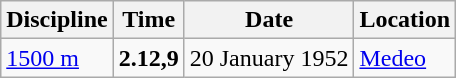<table class='wikitable'>
<tr>
<th>Discipline</th>
<th>Time</th>
<th>Date</th>
<th>Location</th>
</tr>
<tr>
<td><a href='#'>1500 m</a></td>
<td><strong>2.12,9</strong></td>
<td>20 January 1952</td>
<td align=left> <a href='#'>Medeo</a></td>
</tr>
</table>
